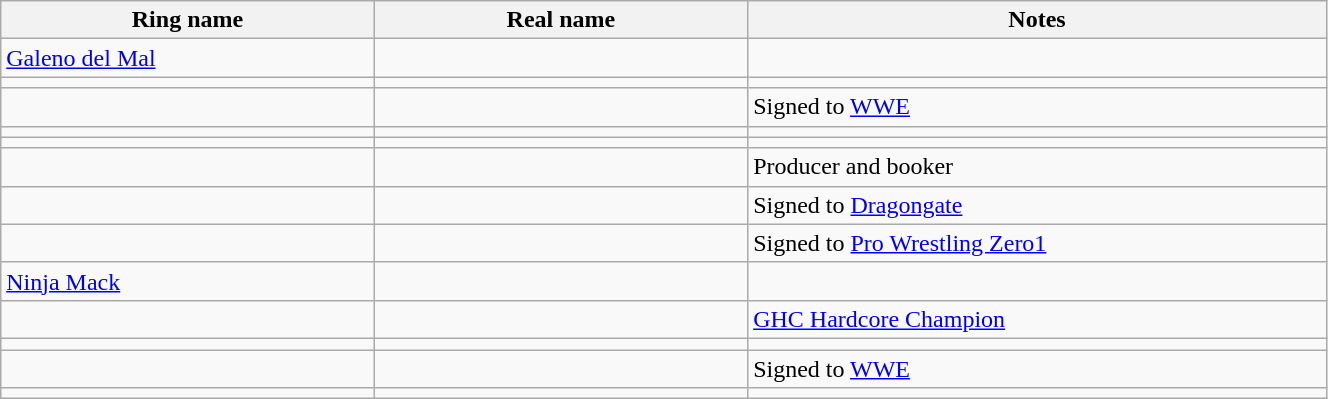<table class="wikitable sortable" width="70%">
<tr>
<th width="20%">Ring name</th>
<th width="20%">Real name</th>
<th width="31%">Notes</th>
</tr>
<tr>
<td><a href='#'>Galeno del Mal</a></td>
<td></td>
<td></td>
</tr>
<tr>
<td></td>
<td></td>
<td></td>
</tr>
<tr>
<td></td>
<td></td>
<td>Signed to <a href='#'>WWE</a></td>
</tr>
<tr>
<td></td>
<td></td>
<td></td>
</tr>
<tr>
<td></td>
<td></td>
<td></td>
</tr>
<tr>
<td></td>
<td></td>
<td>Producer and booker</td>
</tr>
<tr>
<td></td>
<td></td>
<td>Signed to <a href='#'>Dragongate</a></td>
</tr>
<tr>
<td></td>
<td></td>
<td>Signed to <a href='#'>Pro Wrestling Zero1</a></td>
</tr>
<tr>
<td><a href='#'>Ninja Mack</a></td>
<td></td>
<td></td>
</tr>
<tr>
<td></td>
<td></td>
<td><a href='#'>GHC Hardcore Champion</a></td>
</tr>
<tr>
<td></td>
<td></td>
<td></td>
</tr>
<tr>
<td></td>
<td></td>
<td>Signed to <a href='#'>WWE</a></td>
</tr>
<tr>
<td></td>
<td></td>
<td></td>
</tr>
</table>
